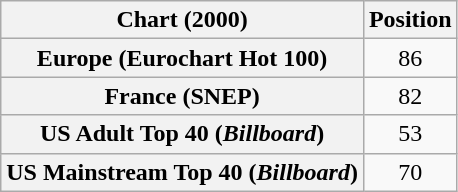<table class="wikitable sortable plainrowheaders" style="text-align:center">
<tr>
<th>Chart (2000)</th>
<th>Position</th>
</tr>
<tr>
<th scope="row">Europe (Eurochart Hot 100)</th>
<td>86</td>
</tr>
<tr>
<th scope="row">France (SNEP)</th>
<td>82</td>
</tr>
<tr>
<th scope="row">US Adult Top 40 (<em>Billboard</em>)</th>
<td>53</td>
</tr>
<tr>
<th scope="row">US Mainstream Top 40 (<em>Billboard</em>)</th>
<td>70</td>
</tr>
</table>
